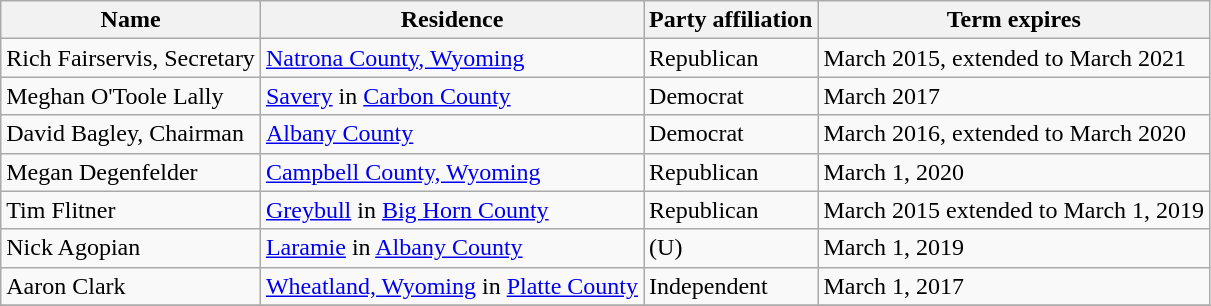<table class="wikitable">
<tr>
<th>Name</th>
<th>Residence</th>
<th>Party affiliation</th>
<th>Term expires</th>
</tr>
<tr>
<td>Rich Fairservis, Secretary</td>
<td><a href='#'>Natrona County, Wyoming</a></td>
<td>Republican</td>
<td>March 2015, extended to March 2021</td>
</tr>
<tr>
<td>Meghan O'Toole Lally</td>
<td><a href='#'>Savery</a> in <a href='#'>Carbon County</a></td>
<td>Democrat</td>
<td>March 2017</td>
</tr>
<tr>
<td>David Bagley, Chairman</td>
<td><a href='#'>Albany County</a></td>
<td>Democrat</td>
<td>March 2016, extended to March 2020</td>
</tr>
<tr>
<td>Megan Degenfelder</td>
<td><a href='#'>Campbell County, Wyoming</a></td>
<td>Republican</td>
<td>March 1, 2020</td>
</tr>
<tr>
<td>Tim Flitner</td>
<td><a href='#'>Greybull</a> in <a href='#'>Big Horn County</a></td>
<td>Republican</td>
<td>March 2015 extended to March 1, 2019</td>
</tr>
<tr>
<td>Nick Agopian</td>
<td><a href='#'>Laramie</a> in <a href='#'>Albany County</a></td>
<td>(U)</td>
<td>March 1, 2019</td>
</tr>
<tr>
<td>Aaron Clark</td>
<td><a href='#'>Wheatland, Wyoming</a> in <a href='#'>Platte County</a></td>
<td>Independent</td>
<td>March 1, 2017</td>
</tr>
<tr>
</tr>
</table>
